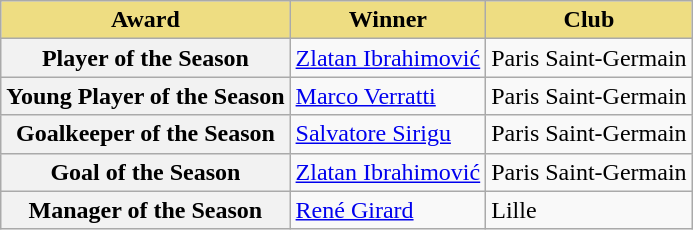<table class="wikitable">
<tr>
<th style="background-color: #eedd82">Award</th>
<th style="background-color: #eedd82">Winner</th>
<th style="background-color: #eedd82">Club</th>
</tr>
<tr>
<th>Player of the Season</th>
<td> <a href='#'>Zlatan Ibrahimović</a></td>
<td>Paris Saint-Germain</td>
</tr>
<tr>
<th>Young Player of the Season</th>
<td> <a href='#'>Marco Verratti</a></td>
<td>Paris Saint-Germain</td>
</tr>
<tr>
<th>Goalkeeper of the Season</th>
<td> <a href='#'>Salvatore Sirigu</a></td>
<td>Paris Saint-Germain</td>
</tr>
<tr>
<th>Goal of the Season</th>
<td> <a href='#'>Zlatan Ibrahimović</a></td>
<td>Paris Saint-Germain</td>
</tr>
<tr>
<th>Manager of the Season</th>
<td> <a href='#'>René Girard</a></td>
<td>Lille</td>
</tr>
</table>
